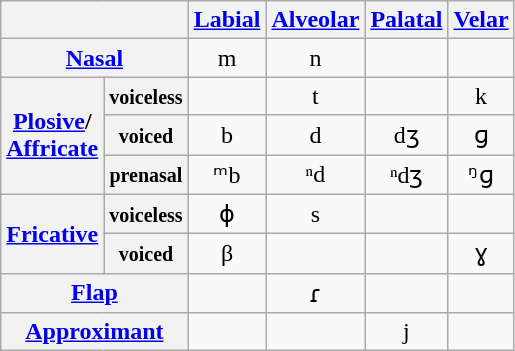<table class="wikitable" style="text-align:center">
<tr>
<th colspan="2"></th>
<th><a href='#'>Labial</a></th>
<th><a href='#'>Alveolar</a></th>
<th><a href='#'>Palatal</a></th>
<th><a href='#'>Velar</a></th>
</tr>
<tr>
<th colspan="2"><a href='#'>Nasal</a></th>
<td>m</td>
<td>n</td>
<td></td>
<td></td>
</tr>
<tr>
<th rowspan="3"><a href='#'>Plosive</a>/<br><a href='#'>Affricate</a></th>
<th><small>voiceless</small></th>
<td></td>
<td>t</td>
<td></td>
<td>k</td>
</tr>
<tr>
<th><small>voiced</small></th>
<td>b</td>
<td>d</td>
<td>dʒ</td>
<td>ɡ</td>
</tr>
<tr>
<th><small>prenasal</small></th>
<td>ᵐb</td>
<td>ⁿd</td>
<td>ⁿdʒ</td>
<td>ᵑɡ</td>
</tr>
<tr>
<th rowspan="2"><a href='#'>Fricative</a></th>
<th><small>voiceless</small></th>
<td>ɸ</td>
<td>s</td>
<td></td>
<td></td>
</tr>
<tr>
<th><small>voiced</small></th>
<td>β</td>
<td></td>
<td></td>
<td>ɣ</td>
</tr>
<tr>
<th colspan="2"><a href='#'>Flap</a></th>
<td></td>
<td>ɾ</td>
<td></td>
<td></td>
</tr>
<tr>
<th colspan="2"><a href='#'>Approximant</a></th>
<td></td>
<td></td>
<td>j</td>
<td></td>
</tr>
</table>
